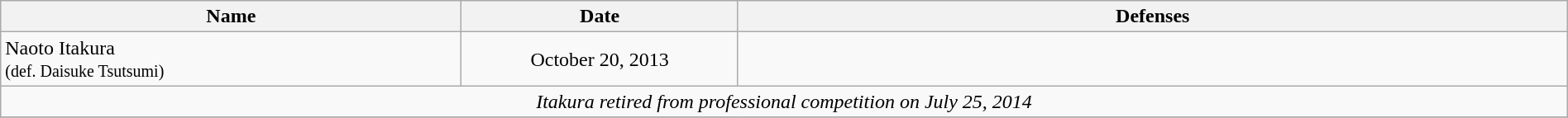<table class="wikitable" width=100%>
<tr>
<th width=25%>Name</th>
<th width=15%>Date</th>
<th width=45%>Defenses</th>
</tr>
<tr>
<td align=left> Naoto Itakura <br><small>(def. Daisuke Tsutsumi)</small></td>
<td align=center>October 20, 2013</td>
</tr>
<tr>
<td colspan=3 align=center><em>Itakura retired from professional competition on July 25, 2014</em></td>
</tr>
<tr>
</tr>
</table>
